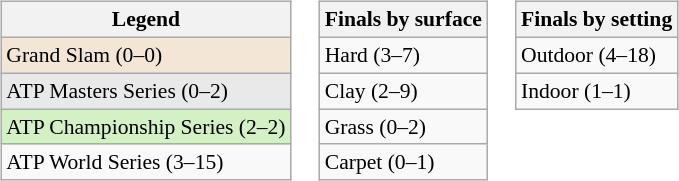<table>
<tr valign="top">
<td><br><table class=wikitable style=font-size:90%>
<tr>
<th>Legend</th>
</tr>
<tr bgcolor=f3e6d7>
<td>Grand Slam (0–0)</td>
</tr>
<tr bgcolor=e9e9e9>
<td>ATP Masters Series (0–2)</td>
</tr>
<tr style="background:#d4f1c5;">
<td>ATP Championship Series (2–2)</td>
</tr>
<tr>
<td>ATP World Series (3–15)</td>
</tr>
</table>
</td>
<td><br><table class=wikitable style=font-size:90%>
<tr>
<th>Finals by surface</th>
</tr>
<tr>
<td>Hard (3–7)</td>
</tr>
<tr>
<td>Clay (2–9)</td>
</tr>
<tr>
<td>Grass (0–2)</td>
</tr>
<tr>
<td>Carpet (0–1)</td>
</tr>
</table>
</td>
<td><br><table class=wikitable style=font-size:90%>
<tr>
<th>Finals by setting</th>
</tr>
<tr>
<td>Outdoor (4–18)</td>
</tr>
<tr>
<td>Indoor (1–1)</td>
</tr>
</table>
</td>
</tr>
</table>
